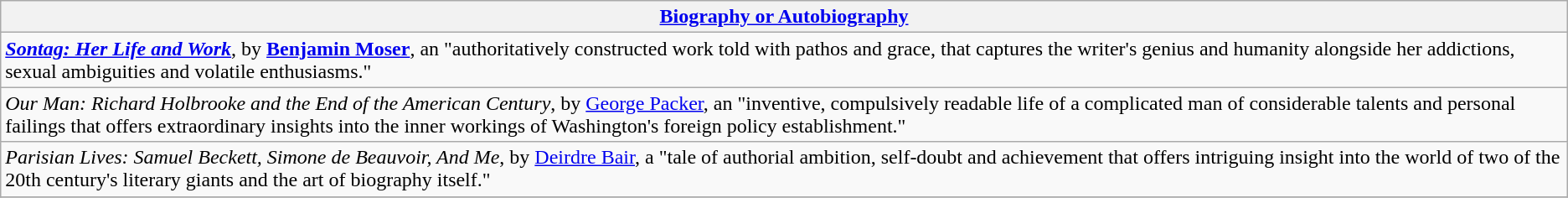<table class="wikitable" style="float:left; float:none;">
<tr>
<th><a href='#'>Biography or Autobiography</a></th>
</tr>
<tr>
<td><strong><em><a href='#'>Sontag: Her Life and Work</a></em></strong>, by <strong><a href='#'>Benjamin Moser</a></strong>, an "authoritatively constructed work told with pathos and grace, that captures the writer's genius and humanity alongside her addictions, sexual ambiguities and volatile enthusiasms."</td>
</tr>
<tr>
<td><em>Our Man: Richard Holbrooke and the End of the American Century</em>, by <a href='#'>George Packer</a>, an "inventive, compulsively readable life of a complicated man of considerable talents and personal failings that offers extraordinary insights into the inner workings of Washington's foreign policy establishment."</td>
</tr>
<tr>
<td><em>Parisian Lives: Samuel Beckett, Simone de Beauvoir, And Me</em>, by <a href='#'>Deirdre Bair</a>, a "tale of authorial ambition, self-doubt and achievement that offers intriguing insight into the world of two of the 20th century's literary giants and the art of biography itself."</td>
</tr>
<tr>
</tr>
</table>
